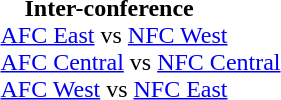<table border=0 style="margin: 0 0 0 1.5;">
<tr valign="top">
<td><br>    <strong>Inter-conference</strong><br>
<a href='#'>AFC East</a> vs <a href='#'>NFC West</a><br>
<a href='#'>AFC Central</a> vs <a href='#'>NFC Central</a><br>
<a href='#'>AFC West</a> vs <a href='#'>NFC East</a><br></td>
<td style="padding-left:40px;"></td>
</tr>
</table>
